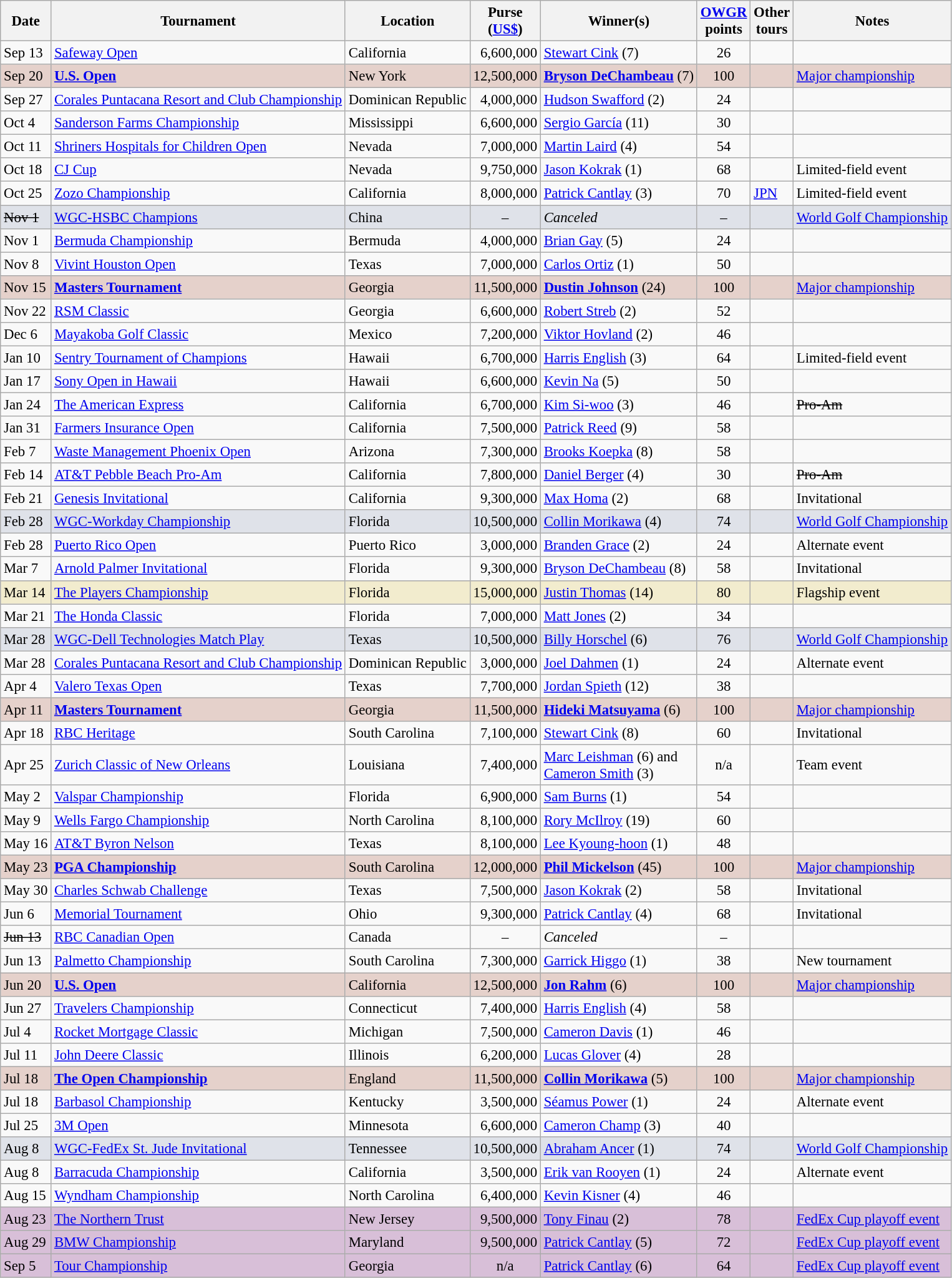<table class="wikitable" style="font-size:95%">
<tr>
<th>Date</th>
<th>Tournament</th>
<th>Location</th>
<th>Purse<br>(<a href='#'>US$</a>)</th>
<th>Winner(s)</th>
<th><a href='#'>OWGR</a><br>points</th>
<th>Other<br>tours</th>
<th>Notes</th>
</tr>
<tr>
<td>Sep 13</td>
<td><a href='#'>Safeway Open</a></td>
<td>California</td>
<td align=right>6,600,000</td>
<td> <a href='#'>Stewart Cink</a> (7)</td>
<td align=center>26</td>
<td></td>
<td></td>
</tr>
<tr style="background:#e5d1cb;">
<td>Sep 20</td>
<td><strong><a href='#'>U.S. Open</a></strong></td>
<td>New York</td>
<td align=right>12,500,000</td>
<td> <strong><a href='#'>Bryson DeChambeau</a></strong> (7)</td>
<td align=center>100</td>
<td></td>
<td><a href='#'>Major championship</a></td>
</tr>
<tr>
<td>Sep 27</td>
<td><a href='#'>Corales Puntacana Resort and Club Championship</a></td>
<td>Dominican Republic</td>
<td align=right>4,000,000</td>
<td> <a href='#'>Hudson Swafford</a> (2)</td>
<td align=center>24</td>
<td></td>
<td></td>
</tr>
<tr>
<td>Oct 4</td>
<td><a href='#'>Sanderson Farms Championship</a></td>
<td>Mississippi</td>
<td align=right>6,600,000</td>
<td> <a href='#'>Sergio García</a> (11)</td>
<td align=center>30</td>
<td></td>
<td></td>
</tr>
<tr>
<td>Oct 11</td>
<td><a href='#'>Shriners Hospitals for Children Open</a></td>
<td>Nevada</td>
<td align=right>7,000,000</td>
<td> <a href='#'>Martin Laird</a> (4)</td>
<td align=center>54</td>
<td></td>
<td></td>
</tr>
<tr>
<td>Oct 18</td>
<td><a href='#'>CJ Cup</a></td>
<td>Nevada</td>
<td align=right>9,750,000</td>
<td> <a href='#'>Jason Kokrak</a> (1)</td>
<td align=center>68</td>
<td></td>
<td>Limited-field event</td>
</tr>
<tr>
<td>Oct 25</td>
<td><a href='#'>Zozo Championship</a></td>
<td>California</td>
<td align=right>8,000,000</td>
<td> <a href='#'>Patrick Cantlay</a> (3)</td>
<td align=center>70</td>
<td><a href='#'>JPN</a></td>
<td>Limited-field event</td>
</tr>
<tr style="background:#dfe2e9;">
<td><s>Nov 1</s></td>
<td><a href='#'>WGC-HSBC Champions</a></td>
<td>China</td>
<td align=center>–</td>
<td><em>Canceled</em></td>
<td align=center>–</td>
<td></td>
<td><a href='#'>World Golf Championship</a></td>
</tr>
<tr>
<td>Nov 1</td>
<td><a href='#'>Bermuda Championship</a></td>
<td>Bermuda</td>
<td align=right>4,000,000</td>
<td> <a href='#'>Brian Gay</a> (5)</td>
<td align=center>24</td>
<td></td>
<td></td>
</tr>
<tr>
<td>Nov 8</td>
<td><a href='#'>Vivint Houston Open</a></td>
<td>Texas</td>
<td align=right>7,000,000</td>
<td> <a href='#'>Carlos Ortiz</a> (1)</td>
<td align=center>50</td>
<td></td>
<td></td>
</tr>
<tr style="background:#e5d1cb;">
<td>Nov 15</td>
<td><strong><a href='#'>Masters Tournament</a></strong></td>
<td>Georgia</td>
<td align=right>11,500,000</td>
<td> <strong><a href='#'>Dustin Johnson</a></strong> (24)</td>
<td align=center>100</td>
<td></td>
<td><a href='#'>Major championship</a></td>
</tr>
<tr>
<td>Nov 22</td>
<td><a href='#'>RSM Classic</a></td>
<td>Georgia</td>
<td align=right>6,600,000</td>
<td> <a href='#'>Robert Streb</a> (2)</td>
<td align=center>52</td>
<td></td>
<td></td>
</tr>
<tr>
<td>Dec 6</td>
<td><a href='#'>Mayakoba Golf Classic</a></td>
<td>Mexico</td>
<td align=right>7,200,000</td>
<td> <a href='#'>Viktor Hovland</a> (2)</td>
<td align=center>46</td>
<td></td>
<td></td>
</tr>
<tr>
<td>Jan 10</td>
<td><a href='#'>Sentry Tournament of Champions</a></td>
<td>Hawaii</td>
<td align=right>6,700,000</td>
<td> <a href='#'>Harris English</a> (3)</td>
<td align=center>64</td>
<td></td>
<td>Limited-field event</td>
</tr>
<tr>
<td>Jan 17</td>
<td><a href='#'>Sony Open in Hawaii</a></td>
<td>Hawaii</td>
<td align=right>6,600,000</td>
<td> <a href='#'>Kevin Na</a> (5)</td>
<td align=center>50</td>
<td></td>
<td></td>
</tr>
<tr>
<td>Jan 24</td>
<td><a href='#'>The American Express</a></td>
<td>California</td>
<td align=right>6,700,000</td>
<td> <a href='#'>Kim Si-woo</a> (3)</td>
<td align=center>46</td>
<td></td>
<td><s>Pro-Am</s></td>
</tr>
<tr>
<td>Jan 31</td>
<td><a href='#'>Farmers Insurance Open</a></td>
<td>California</td>
<td align=right>7,500,000</td>
<td> <a href='#'>Patrick Reed</a> (9)</td>
<td align=center>58</td>
<td></td>
<td></td>
</tr>
<tr>
<td>Feb 7</td>
<td><a href='#'>Waste Management Phoenix Open</a></td>
<td>Arizona</td>
<td align=right>7,300,000</td>
<td> <a href='#'>Brooks Koepka</a> (8)</td>
<td align=center>58</td>
<td></td>
<td></td>
</tr>
<tr>
<td>Feb 14</td>
<td><a href='#'>AT&T Pebble Beach Pro-Am</a></td>
<td>California</td>
<td align=right>7,800,000</td>
<td> <a href='#'>Daniel Berger</a> (4)</td>
<td align=center>30</td>
<td></td>
<td><s>Pro-Am</s></td>
</tr>
<tr>
<td>Feb 21</td>
<td><a href='#'>Genesis Invitational</a></td>
<td>California</td>
<td align=right>9,300,000</td>
<td> <a href='#'>Max Homa</a> (2)</td>
<td align=center>68</td>
<td></td>
<td>Invitational</td>
</tr>
<tr style="background:#dfe2e9;">
<td>Feb 28</td>
<td><a href='#'>WGC-Workday Championship</a></td>
<td>Florida</td>
<td align=right>10,500,000</td>
<td> <a href='#'>Collin Morikawa</a> (4)</td>
<td align=center>74</td>
<td></td>
<td><a href='#'>World Golf Championship</a></td>
</tr>
<tr>
<td>Feb 28</td>
<td><a href='#'>Puerto Rico Open</a></td>
<td>Puerto Rico</td>
<td align=right>3,000,000</td>
<td> <a href='#'>Branden Grace</a> (2)</td>
<td align=center>24</td>
<td></td>
<td>Alternate event</td>
</tr>
<tr>
<td>Mar 7</td>
<td><a href='#'>Arnold Palmer Invitational</a></td>
<td>Florida</td>
<td align=right>9,300,000</td>
<td> <a href='#'>Bryson DeChambeau</a> (8)</td>
<td align=center>58</td>
<td></td>
<td>Invitational</td>
</tr>
<tr style="background:#f2ecce;">
<td>Mar 14</td>
<td><a href='#'>The Players Championship</a></td>
<td>Florida</td>
<td align=right>15,000,000</td>
<td> <a href='#'>Justin Thomas</a> (14)</td>
<td align=center>80</td>
<td></td>
<td>Flagship event</td>
</tr>
<tr>
<td>Mar 21</td>
<td><a href='#'>The Honda Classic</a></td>
<td>Florida</td>
<td align=right>7,000,000</td>
<td> <a href='#'>Matt Jones</a> (2)</td>
<td align=center>34</td>
<td></td>
<td></td>
</tr>
<tr style="background:#dfe2e9;">
<td>Mar 28</td>
<td><a href='#'>WGC-Dell Technologies Match Play</a></td>
<td>Texas</td>
<td align=right>10,500,000</td>
<td> <a href='#'>Billy Horschel</a> (6)</td>
<td align=center>76</td>
<td></td>
<td><a href='#'>World Golf Championship</a></td>
</tr>
<tr>
<td>Mar 28</td>
<td><a href='#'>Corales Puntacana Resort and Club Championship</a></td>
<td>Dominican Republic</td>
<td align=right>3,000,000</td>
<td> <a href='#'>Joel Dahmen</a> (1)</td>
<td align=center>24</td>
<td></td>
<td>Alternate event</td>
</tr>
<tr>
<td>Apr 4</td>
<td><a href='#'>Valero Texas Open</a></td>
<td>Texas</td>
<td align=right>7,700,000</td>
<td> <a href='#'>Jordan Spieth</a> (12)</td>
<td align=center>38</td>
<td></td>
<td></td>
</tr>
<tr style="background:#e5d1cb;">
<td>Apr 11</td>
<td><strong><a href='#'>Masters Tournament</a></strong></td>
<td>Georgia</td>
<td align=right>11,500,000</td>
<td> <strong><a href='#'>Hideki Matsuyama</a></strong> (6)</td>
<td align=center>100</td>
<td></td>
<td><a href='#'>Major championship</a></td>
</tr>
<tr>
<td>Apr 18</td>
<td><a href='#'>RBC Heritage</a></td>
<td>South Carolina</td>
<td align=right>7,100,000</td>
<td> <a href='#'>Stewart Cink</a> (8)</td>
<td align=center>60</td>
<td></td>
<td>Invitational</td>
</tr>
<tr>
<td>Apr 25</td>
<td><a href='#'>Zurich Classic of New Orleans</a></td>
<td>Louisiana</td>
<td align=right>7,400,000</td>
<td> <a href='#'>Marc Leishman</a> (6) and<br> <a href='#'>Cameron Smith</a> (3)</td>
<td align=center>n/a</td>
<td></td>
<td>Team event</td>
</tr>
<tr>
<td>May 2</td>
<td><a href='#'>Valspar Championship</a></td>
<td>Florida</td>
<td align=right>6,900,000</td>
<td> <a href='#'>Sam Burns</a> (1)</td>
<td align=center>54</td>
<td></td>
<td></td>
</tr>
<tr>
<td>May 9</td>
<td><a href='#'>Wells Fargo Championship</a></td>
<td>North Carolina</td>
<td align=right>8,100,000</td>
<td> <a href='#'>Rory McIlroy</a> (19)</td>
<td align=center>60</td>
<td></td>
<td></td>
</tr>
<tr>
<td>May 16</td>
<td><a href='#'>AT&T Byron Nelson</a></td>
<td>Texas</td>
<td align=right>8,100,000</td>
<td> <a href='#'>Lee Kyoung-hoon</a> (1)</td>
<td align=center>48</td>
<td></td>
<td></td>
</tr>
<tr style="background:#e5d1cb;">
<td>May 23</td>
<td><strong><a href='#'>PGA Championship</a></strong></td>
<td>South Carolina</td>
<td align=right>12,000,000</td>
<td> <strong><a href='#'>Phil Mickelson</a></strong> (45)</td>
<td align=center>100</td>
<td></td>
<td><a href='#'>Major championship</a></td>
</tr>
<tr>
<td>May 30</td>
<td><a href='#'>Charles Schwab Challenge</a></td>
<td>Texas</td>
<td align=right>7,500,000</td>
<td> <a href='#'>Jason Kokrak</a> (2)</td>
<td align=center>58</td>
<td></td>
<td>Invitational</td>
</tr>
<tr>
<td>Jun 6</td>
<td><a href='#'>Memorial Tournament</a></td>
<td>Ohio</td>
<td align=right>9,300,000</td>
<td> <a href='#'>Patrick Cantlay</a> (4)</td>
<td align=center>68</td>
<td></td>
<td>Invitational</td>
</tr>
<tr>
<td><s>Jun 13</s></td>
<td><a href='#'>RBC Canadian Open</a></td>
<td>Canada</td>
<td align=center>–</td>
<td><em>Canceled</em></td>
<td align=center>–</td>
<td></td>
<td></td>
</tr>
<tr>
<td>Jun 13</td>
<td><a href='#'>Palmetto Championship</a></td>
<td>South Carolina</td>
<td align=right>7,300,000</td>
<td> <a href='#'>Garrick Higgo</a> (1)</td>
<td align=center>38</td>
<td></td>
<td>New tournament</td>
</tr>
<tr style="background:#e5d1cb;">
<td>Jun 20</td>
<td><strong><a href='#'>U.S. Open</a></strong></td>
<td>California</td>
<td align=right>12,500,000</td>
<td> <strong><a href='#'>Jon Rahm</a></strong> (6)</td>
<td align=center>100</td>
<td></td>
<td><a href='#'>Major championship</a></td>
</tr>
<tr>
<td>Jun 27</td>
<td><a href='#'>Travelers Championship</a></td>
<td>Connecticut</td>
<td align=right>7,400,000</td>
<td> <a href='#'>Harris English</a> (4)</td>
<td align=center>58</td>
<td></td>
<td></td>
</tr>
<tr>
<td>Jul 4</td>
<td><a href='#'>Rocket Mortgage Classic</a></td>
<td>Michigan</td>
<td align=right>7,500,000</td>
<td> <a href='#'>Cameron Davis</a> (1)</td>
<td align=center>46</td>
<td></td>
<td></td>
</tr>
<tr>
<td>Jul 11</td>
<td><a href='#'>John Deere Classic</a></td>
<td>Illinois</td>
<td align=right>6,200,000</td>
<td> <a href='#'>Lucas Glover</a> (4)</td>
<td align=center>28</td>
<td></td>
<td></td>
</tr>
<tr style="background:#e5d1cb;">
<td>Jul 18</td>
<td><strong><a href='#'>The Open Championship</a></strong></td>
<td>England</td>
<td align=right>11,500,000</td>
<td> <strong><a href='#'>Collin Morikawa</a></strong> (5)</td>
<td align=center>100</td>
<td></td>
<td><a href='#'>Major championship</a></td>
</tr>
<tr>
<td>Jul 18</td>
<td><a href='#'>Barbasol Championship</a></td>
<td>Kentucky</td>
<td align=right>3,500,000</td>
<td> <a href='#'>Séamus Power</a> (1)</td>
<td align=center>24</td>
<td></td>
<td>Alternate event</td>
</tr>
<tr>
<td>Jul 25</td>
<td><a href='#'>3M Open</a></td>
<td>Minnesota</td>
<td align=right>6,600,000</td>
<td> <a href='#'>Cameron Champ</a> (3)</td>
<td align=center>40</td>
<td></td>
<td></td>
</tr>
<tr style="background:#dfe2e9;">
<td>Aug 8</td>
<td><a href='#'>WGC-FedEx St. Jude Invitational</a></td>
<td>Tennessee</td>
<td align=right>10,500,000</td>
<td> <a href='#'>Abraham Ancer</a> (1)</td>
<td align=center>74</td>
<td></td>
<td><a href='#'>World Golf Championship</a></td>
</tr>
<tr>
<td>Aug 8</td>
<td><a href='#'>Barracuda Championship</a></td>
<td>California</td>
<td align=right>3,500,000</td>
<td> <a href='#'>Erik van Rooyen</a> (1)</td>
<td align=center>24</td>
<td></td>
<td>Alternate event</td>
</tr>
<tr>
<td>Aug 15</td>
<td><a href='#'>Wyndham Championship</a></td>
<td>North Carolina</td>
<td align=right>6,400,000</td>
<td> <a href='#'>Kevin Kisner</a> (4)</td>
<td align=center>46</td>
<td></td>
<td></td>
</tr>
<tr style="background:thistle;">
<td>Aug 23</td>
<td><a href='#'>The Northern Trust</a></td>
<td>New Jersey</td>
<td align=right>9,500,000</td>
<td> <a href='#'>Tony Finau</a> (2)</td>
<td align=center>78</td>
<td></td>
<td><a href='#'>FedEx Cup playoff event</a></td>
</tr>
<tr style="background:thistle;">
<td>Aug 29</td>
<td><a href='#'>BMW Championship</a></td>
<td>Maryland</td>
<td align=right>9,500,000</td>
<td> <a href='#'>Patrick Cantlay</a> (5)</td>
<td align=center>72</td>
<td></td>
<td><a href='#'>FedEx Cup playoff event</a></td>
</tr>
<tr style="background:thistle;">
<td>Sep 5</td>
<td><a href='#'>Tour Championship</a></td>
<td>Georgia</td>
<td align=center>n/a</td>
<td> <a href='#'>Patrick Cantlay</a> (6)</td>
<td align=center>64</td>
<td></td>
<td><a href='#'>FedEx Cup playoff event</a></td>
</tr>
</table>
